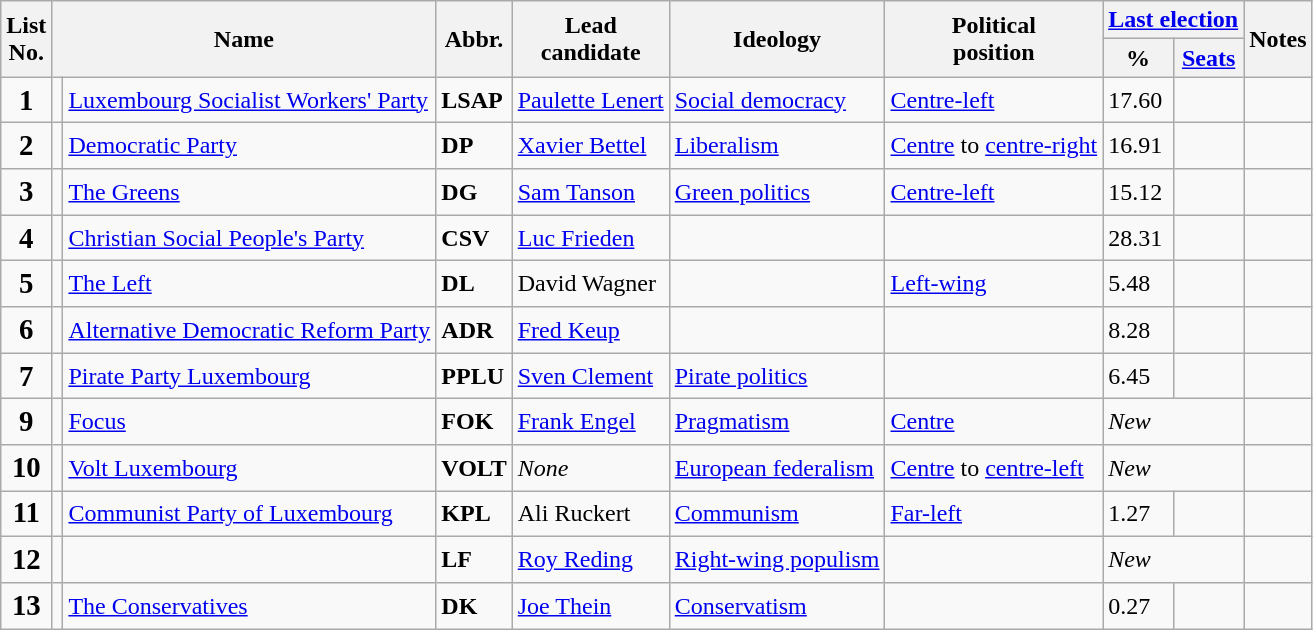<table class=wikitable>
<tr>
<th rowspan=2>List<br>No.</th>
<th rowspan=2 colspan=2>Name</th>
<th rowspan=2>Abbr.</th>
<th rowspan=2>Lead<br>candidate</th>
<th rowspan=2>Ideology</th>
<th rowspan=2>Political<br>position</th>
<th colspan=2><a href='#'>Last election</a></th>
<th rowspan=2>Notes</th>
</tr>
<tr>
<th>%</th>
<th><a href='#'>Seats</a></th>
</tr>
<tr>
<td align=center style="font-size:120%"><strong>1</strong></td>
<td bgcolor=></td>
<td><a href='#'>Luxembourg Socialist Workers' Party</a><br></td>
<td><strong>LSAP</strong></td>
<td><a href='#'>Paulette Lenert</a></td>
<td><a href='#'>Social democracy</a></td>
<td><a href='#'>Centre-left</a></td>
<td>17.60</td>
<td></td>
<td></td>
</tr>
<tr>
<td align=center style="font-size:120%"><strong>2</strong></td>
<td bgcolor=></td>
<td><a href='#'>Democratic Party</a><br></td>
<td><strong>DP</strong></td>
<td><a href='#'>Xavier Bettel</a></td>
<td><a href='#'>Liberalism</a></td>
<td><a href='#'>Centre</a> to <a href='#'>centre-right</a></td>
<td>16.91</td>
<td></td>
<td></td>
</tr>
<tr>
<td align=center style="font-size:120%"><strong>3</strong></td>
<td bgcolor=></td>
<td><a href='#'>The Greens</a><br></td>
<td><strong>DG</strong></td>
<td><a href='#'>Sam Tanson</a></td>
<td><a href='#'>Green politics</a></td>
<td><a href='#'>Centre-left</a></td>
<td>15.12</td>
<td></td>
<td></td>
</tr>
<tr>
<td align=center style="font-size:120%"><strong>4</strong></td>
<td bgcolor=></td>
<td><a href='#'>Christian Social People's Party</a><br></td>
<td><strong>CSV</strong></td>
<td><a href='#'>Luc Frieden</a></td>
<td></td>
<td></td>
<td>28.31</td>
<td></td>
<td></td>
</tr>
<tr>
<td align=center style="font-size:120%"><strong>5</strong></td>
<td bgcolor=></td>
<td><a href='#'>The Left</a><br></td>
<td><strong>DL</strong></td>
<td>David Wagner</td>
<td></td>
<td><a href='#'>Left-wing</a></td>
<td>5.48</td>
<td></td>
<td></td>
</tr>
<tr>
<td align=center style="font-size:120%"><strong>6</strong></td>
<td bgcolor=></td>
<td><a href='#'>Alternative Democratic Reform Party</a><br></td>
<td><strong>ADR</strong></td>
<td><a href='#'>Fred Keup</a></td>
<td></td>
<td></td>
<td>8.28</td>
<td></td>
<td></td>
</tr>
<tr>
<td align=center style="font-size:120%"><strong>7</strong></td>
<td bgcolor=></td>
<td><a href='#'>Pirate Party Luxembourg</a><br></td>
<td><strong>PPLU</strong></td>
<td><a href='#'>Sven Clement</a></td>
<td><a href='#'>Pirate politics</a></td>
<td></td>
<td>6.45</td>
<td></td>
<td></td>
</tr>
<tr>
<td align=center style="font-size:120%"><strong>9</strong></td>
<td bgcolor=></td>
<td><a href='#'>Focus</a><br></td>
<td><strong>FOK</strong></td>
<td><a href='#'>Frank Engel</a></td>
<td><a href='#'>Pragmatism</a></td>
<td><a href='#'>Centre</a></td>
<td colspan="2"><em>New</em></td>
<td></td>
</tr>
<tr>
<td align=center style="font-size:120%"><strong>10</strong></td>
<td bgcolor=></td>
<td><a href='#'>Volt Luxembourg</a><br></td>
<td><strong>VOLT</strong></td>
<td><em>None</em></td>
<td><a href='#'>European federalism</a></td>
<td><a href='#'>Centre</a> to <a href='#'>centre-left</a></td>
<td colspan="2"><em>New</em></td>
<td align=center></td>
</tr>
<tr>
<td align=center style="font-size:120%"><strong>11</strong></td>
<td bgcolor=></td>
<td><a href='#'>Communist Party of Luxembourg</a><br></td>
<td><strong>KPL</strong></td>
<td>Ali Ruckert</td>
<td><a href='#'>Communism</a></td>
<td><a href='#'>Far-left</a></td>
<td>1.27</td>
<td></td>
<td align=center></td>
</tr>
<tr>
<td align=center style="font-size:120%"><strong>12</strong></td>
<td bgcolor=></td>
<td><br></td>
<td><strong>LF</strong></td>
<td><a href='#'>Roy Reding</a></td>
<td><a href='#'>Right-wing populism</a></td>
<td></td>
<td colspan="2"><em>New</em></td>
<td></td>
</tr>
<tr>
<td align=center style="font-size:120%"><strong>13</strong></td>
<td bgcolor=></td>
<td><a href='#'>The Conservatives</a><br></td>
<td><strong>DK</strong></td>
<td><a href='#'>Joe Thein</a></td>
<td><a href='#'>Conservatism</a></td>
<td></td>
<td>0.27</td>
<td></td>
<td align=center></td>
</tr>
</table>
